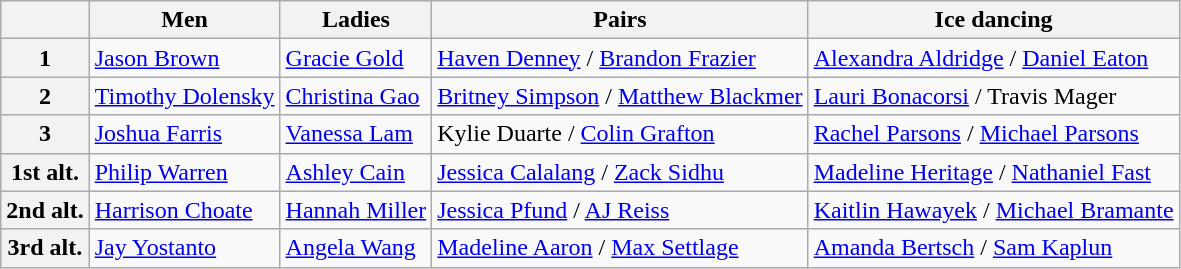<table class="wikitable">
<tr>
<th></th>
<th>Men</th>
<th>Ladies</th>
<th>Pairs</th>
<th>Ice dancing</th>
</tr>
<tr>
<th>1</th>
<td><a href='#'>Jason Brown</a></td>
<td><a href='#'>Gracie Gold</a></td>
<td><a href='#'>Haven Denney</a> / <a href='#'>Brandon Frazier</a></td>
<td><a href='#'>Alexandra Aldridge</a> / <a href='#'>Daniel Eaton</a></td>
</tr>
<tr>
<th>2</th>
<td><a href='#'>Timothy Dolensky</a></td>
<td><a href='#'>Christina Gao</a></td>
<td><a href='#'>Britney Simpson</a> / <a href='#'>Matthew Blackmer</a></td>
<td><a href='#'>Lauri Bonacorsi</a> / Travis Mager</td>
</tr>
<tr>
<th>3</th>
<td><a href='#'>Joshua Farris</a></td>
<td><a href='#'>Vanessa Lam</a></td>
<td>Kylie Duarte / <a href='#'>Colin Grafton</a></td>
<td><a href='#'>Rachel Parsons</a> / <a href='#'>Michael Parsons</a></td>
</tr>
<tr>
<th>1st alt.</th>
<td><a href='#'>Philip Warren</a></td>
<td><a href='#'>Ashley Cain</a></td>
<td><a href='#'>Jessica Calalang</a> / <a href='#'>Zack Sidhu</a></td>
<td><a href='#'>Madeline Heritage</a> / <a href='#'>Nathaniel Fast</a></td>
</tr>
<tr>
<th>2nd alt.</th>
<td><a href='#'>Harrison Choate</a></td>
<td><a href='#'>Hannah Miller</a></td>
<td><a href='#'>Jessica Pfund</a> / <a href='#'>AJ Reiss</a></td>
<td><a href='#'>Kaitlin Hawayek</a> / <a href='#'>Michael Bramante</a></td>
</tr>
<tr>
<th>3rd alt.</th>
<td><a href='#'>Jay Yostanto</a></td>
<td><a href='#'>Angela Wang</a></td>
<td><a href='#'>Madeline Aaron</a> / <a href='#'>Max Settlage</a></td>
<td><a href='#'>Amanda Bertsch</a> / <a href='#'>Sam Kaplun</a></td>
</tr>
</table>
